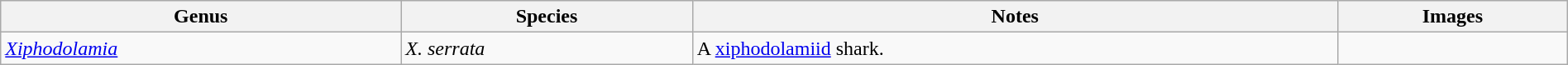<table class="wikitable" align="center" width="100%">
<tr>
<th>Genus</th>
<th>Species</th>
<th>Notes</th>
<th>Images</th>
</tr>
<tr>
<td><em><a href='#'>Xiphodolamia</a></em></td>
<td><em>X. serrata</em></td>
<td>A <a href='#'>xiphodolamiid</a> shark.</td>
<td></td>
</tr>
</table>
